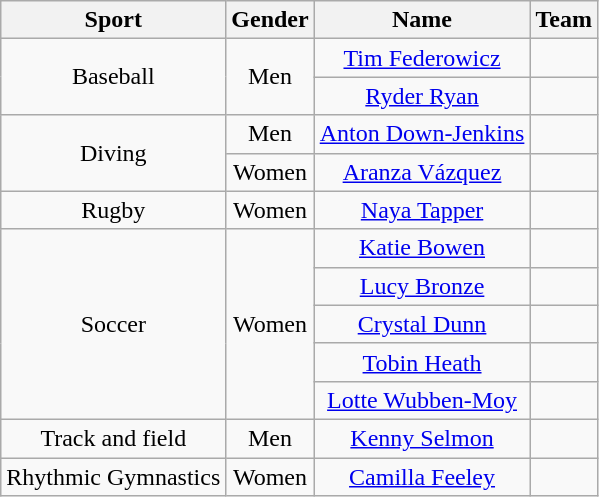<table class="wikitable" style="text-align: center;">
<tr>
<th>Sport</th>
<th>Gender</th>
<th>Name</th>
<th>Team</th>
</tr>
<tr>
<td rowspan="2">Baseball</td>
<td rowspan="2">Men</td>
<td><a href='#'>Tim Federowicz</a></td>
<td></td>
</tr>
<tr>
<td><a href='#'>Ryder Ryan</a></td>
<td></td>
</tr>
<tr>
<td rowspan="2">Diving</td>
<td rowspan="1">Men</td>
<td><a href='#'>Anton Down-Jenkins</a></td>
<td></td>
</tr>
<tr>
<td rowspan="1">Women</td>
<td><a href='#'>Aranza Vázquez</a></td>
<td></td>
</tr>
<tr>
<td rowspan="1">Rugby</td>
<td rowspan="1">Women</td>
<td><a href='#'>Naya Tapper</a></td>
<td></td>
</tr>
<tr>
<td rowspan="5">Soccer</td>
<td rowspan="5">Women</td>
<td><a href='#'>Katie Bowen</a></td>
<td></td>
</tr>
<tr>
<td><a href='#'>Lucy Bronze</a></td>
<td></td>
</tr>
<tr>
<td><a href='#'>Crystal Dunn</a></td>
<td></td>
</tr>
<tr>
<td><a href='#'>Tobin Heath</a></td>
<td></td>
</tr>
<tr>
<td><a href='#'>Lotte Wubben-Moy</a></td>
<td></td>
</tr>
<tr>
<td rowspan="1">Track and field</td>
<td rowspan="1">Men</td>
<td><a href='#'>Kenny Selmon</a></td>
<td></td>
</tr>
<tr>
<td rowspan="1">Rhythmic Gymnastics</td>
<td rowspan="1">Women</td>
<td><a href='#'>Camilla Feeley</a></td>
<td></td>
</tr>
</table>
